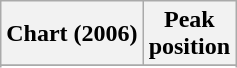<table class="wikitable sortable plainrowheaders" style="text-align:center">
<tr>
<th>Chart (2006)</th>
<th>Peak<br>position</th>
</tr>
<tr>
</tr>
<tr>
</tr>
<tr>
</tr>
<tr>
</tr>
<tr>
</tr>
<tr>
</tr>
<tr>
</tr>
<tr>
</tr>
<tr>
</tr>
<tr>
</tr>
</table>
